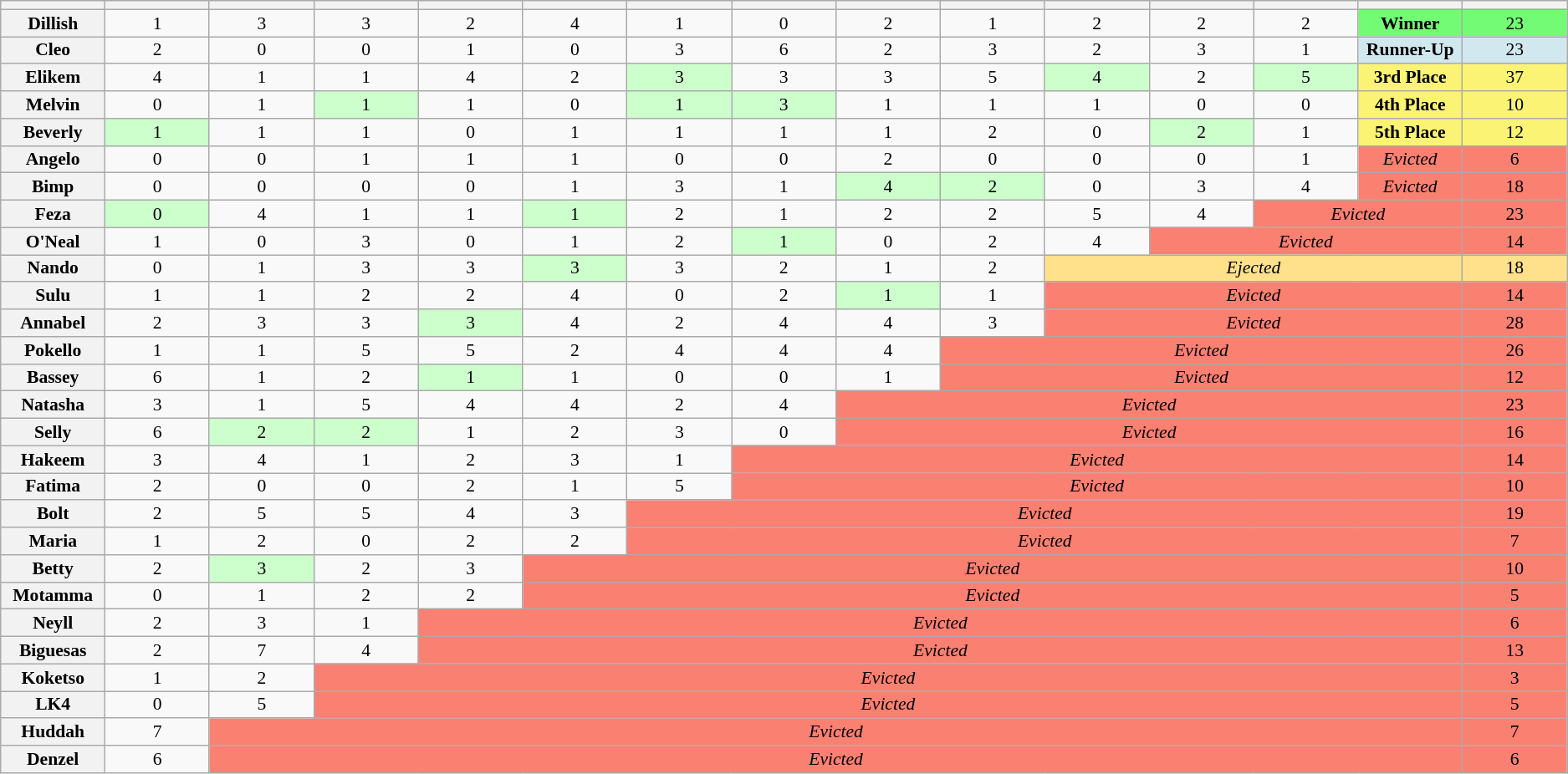<table class="wikitable" style="text-align:center; font-size:90%; line-height:15px">
<tr>
<th style="width: 6%;"></th>
<th style="width: 6%;"></th>
<th style="width: 6%;"></th>
<th style="width: 6%;"></th>
<th style="width: 6%;"></th>
<th style="width: 6%;"></th>
<th style="width: 6%;"></th>
<th style="width: 6%;"></th>
<th style="width: 6%;"></th>
<th style="width: 6%;"></th>
<th style="width: 6%;"></th>
<th style="width: 6%;"></th>
<th style="width: 6%;"></th>
<th style="width: 6%;"></th>
<th style="width: 6%;"></th>
</tr>
<tr>
<th>Dillish</th>
<td><span>1</span></td>
<td><span>3</span></td>
<td><span>3</span></td>
<td><span>2</span></td>
<td><span>4</span></td>
<td><span>1</span></td>
<td><span>0</span></td>
<td><span>2</span></td>
<td><span>1</span></td>
<td><span>2</span></td>
<td><span>2</span></td>
<td><span>2</span></td>
<td style="background:#73FB76; text-align:center;"><strong>Winner</strong></td>
<td style="background:#73FB76; text-align:center;">23</td>
</tr>
<tr>
<th>Cleo</th>
<td><span>2</span></td>
<td><span>0</span></td>
<td><span>0</span></td>
<td><span>1</span></td>
<td><span>0</span></td>
<td><span>3</span></td>
<td><span>6</span></td>
<td><span>2</span></td>
<td><span>3</span></td>
<td><span>2</span></td>
<td><span>3</span></td>
<td><span>1</span></td>
<td style="background:#D1E8EF; text-align:center;"><strong>Runner-Up</strong></td>
<td style="background:#D1E8EF; text-align:center;">23</td>
</tr>
<tr>
<th>Elikem</th>
<td><span>4</span></td>
<td><span>1</span></td>
<td><span>1</span></td>
<td><span>4</span></td>
<td><span>2</span></td>
<td style="background:#CCFFCC; text-align:center"><span>3</span></td>
<td><span>3</span></td>
<td><span>3</span></td>
<td><span>5</span></td>
<td style="background:#CCFFCC; text-align:center"><span>4</span></td>
<td><span>2</span></td>
<td style="background:#CCFFCC; text-align:center"><span>5</span></td>
<td style="background:#FBF373; text-align:center;"><strong>3rd Place</strong></td>
<td style="background:#FBF373; text-align:center;">37</td>
</tr>
<tr>
<th>Melvin</th>
<td><span>0</span></td>
<td><span>1</span></td>
<td style="background:#CCFFCC; text-align:center"><span>1</span></td>
<td><span>1</span></td>
<td><span>0</span></td>
<td style="background:#CCFFCC; text-align:center"><span>1</span></td>
<td style="background:#CCFFCC; text-align:center"><span>3</span></td>
<td><span>1</span></td>
<td><span>1</span></td>
<td><span>1</span></td>
<td><span>0</span></td>
<td><span>0</span></td>
<td style="background:#FBF373; text-align:center;"><strong>4th Place</strong></td>
<td style="background:#FBF373; text-align:center;">10</td>
</tr>
<tr>
<th>Beverly</th>
<td style="background:#CCFFCC; text-align:center"><span>1</span></td>
<td><span>1</span></td>
<td><span>1</span></td>
<td><span>0</span></td>
<td><span>1</span></td>
<td><span>1</span></td>
<td><span>1</span></td>
<td><span>1</span></td>
<td><span>2</span></td>
<td><span>0</span></td>
<td style="background:#CCFFCC; text-align:center"><span>2</span></td>
<td><span>1</span></td>
<td style="background:#FBF373; text-align:center;"><strong>5th Place</strong></td>
<td style="background:#FBF373; text-align:center;">12</td>
</tr>
<tr>
<th>Angelo</th>
<td><span>0</span></td>
<td><span>0</span></td>
<td><span>1</span></td>
<td><span>1</span></td>
<td><span>1</span></td>
<td><span>0</span></td>
<td><span>0</span></td>
<td><span>2</span></td>
<td><span>0</span></td>
<td><span>0</span></td>
<td><span>0</span></td>
<td><span>1</span></td>
<td style="background:#fa8072; text-align:center"><em>Evicted</em></td>
<td style="background:#fa8072; text-align:center">6</td>
</tr>
<tr>
<th>Bimp</th>
<td><span>0</span></td>
<td><span>0</span></td>
<td><span>0</span></td>
<td><span>0</span></td>
<td><span>1</span></td>
<td><span>3</span></td>
<td><span>1</span></td>
<td style="background:#CCFFCC; text-align:center"><span>4</span></td>
<td style="background:#CCFFCC; text-align:center"><span>2</span></td>
<td><span>0</span></td>
<td><span>3</span></td>
<td><span>4</span></td>
<td style="background:#fa8072; text-align:center"><em>Evicted</em></td>
<td style="background:#fa8072; text-align:center">18</td>
</tr>
<tr>
<th>Feza</th>
<td style="background:#CCFFCC; text-align:center"><span>0</span></td>
<td><span>4</span></td>
<td><span>1</span></td>
<td><span>1</span></td>
<td style="background:#CCFFCC; text-align:center"><span>1</span></td>
<td><span>2</span></td>
<td><span>1</span></td>
<td><span>2</span></td>
<td><span>2</span></td>
<td><span>5</span></td>
<td><span>4</span></td>
<td colspan=2 style="background:#fa8072; text-align:center"><em>Evicted</em></td>
<td style="background:#fa8072; text-align:center">23</td>
</tr>
<tr>
<th>O'Neal</th>
<td><span>1</span></td>
<td><span>0</span></td>
<td><span>3</span></td>
<td><span>0</span></td>
<td><span>1</span></td>
<td><span>2</span></td>
<td style="background:#CCFFCC; text-align:center"><span>1</span></td>
<td><span>0</span></td>
<td><span>2</span></td>
<td><span>4</span></td>
<td colspan=3 style="background:#fa8072; text-align:center"><em>Evicted</em></td>
<td style="background:#fa8072; text-align:center">14</td>
</tr>
<tr>
<th>Nando</th>
<td><span>0</span></td>
<td><span>1</span></td>
<td><span>3</span></td>
<td><span>3</span></td>
<td style="background:#CCFFCC; text-align:center"><span>3</span></td>
<td><span>3</span></td>
<td><span>2</span></td>
<td><span>1</span></td>
<td><span>2</span></td>
<td colspan=4 style="background:#FFE08B; text-align:center"><em>Ejected</em></td>
<td style="background:#FFE08B; text-align:center">18</td>
</tr>
<tr>
<th>Sulu</th>
<td><span>1</span></td>
<td><span>1</span></td>
<td><span>2</span></td>
<td><span>2</span></td>
<td><span>4</span></td>
<td><span>0</span></td>
<td><span>2</span></td>
<td style="background:#CCFFCC; text-align:center"><span>1</span></td>
<td><span>1</span></td>
<td colspan=4 style="background:#fa8072; text-align:center"><em>Evicted</em></td>
<td style="background:#fa8072; text-align:center">14</td>
</tr>
<tr>
<th>Annabel</th>
<td><span>2</span></td>
<td><span>3</span></td>
<td><span>3</span></td>
<td style="background:#CCFFCC; text-align:center"><span>3</span></td>
<td><span>4</span></td>
<td><span>2</span></td>
<td><span>4</span></td>
<td><span>4</span></td>
<td><span>3</span></td>
<td colspan=4 style="background:#fa8072; text-align:center"><em>Evicted</em></td>
<td style="background:#fa8072; text-align:center">28</td>
</tr>
<tr>
<th>Pokello</th>
<td><span>1</span></td>
<td><span>1</span></td>
<td><span>5</span></td>
<td><span>5</span></td>
<td><span>2</span></td>
<td><span>4</span></td>
<td><span>4</span></td>
<td><span>4</span></td>
<td colspan=5 style="background:#fa8072; text-align:center"><em>Evicted</em></td>
<td style="background:#fa8072; text-align:center">26</td>
</tr>
<tr>
<th>Bassey</th>
<td><span>6</span></td>
<td><span>1</span></td>
<td><span>2</span></td>
<td style="background:#CCFFCC; text-align:center"><span>1</span></td>
<td><span>1</span></td>
<td><span>0</span></td>
<td><span>0</span></td>
<td><span>1</span></td>
<td colspan=5 style="background:#fa8072; text-align:center"><em>Evicted</em></td>
<td style="background:#fa8072; text-align:center">12</td>
</tr>
<tr>
<th>Natasha</th>
<td><span>3</span></td>
<td><span>1</span></td>
<td><span>5</span></td>
<td><span>4</span></td>
<td><span>4</span></td>
<td><span>2</span></td>
<td><span>4</span></td>
<td colspan=6 style="background:#fa8072; text-align:center"><em>Evicted</em></td>
<td style="background:#fa8072; text-align:center">23</td>
</tr>
<tr>
<th>Selly</th>
<td><span>6</span></td>
<td style="background:#CCFFCC; text-align:center"><span>2</span></td>
<td style="background:#CCFFCC; text-align:center"><span>2</span></td>
<td><span>1</span></td>
<td><span>2</span></td>
<td><span>3</span></td>
<td><span>0</span></td>
<td colspan=6 style="background:#fa8072; text-align:center"><em>Evicted</em></td>
<td style="background:#fa8072; text-align:center">16</td>
</tr>
<tr>
<th>Hakeem</th>
<td><span>3</span></td>
<td><span>4</span></td>
<td><span>1</span></td>
<td><span>2</span></td>
<td><span>3</span></td>
<td><span>1</span></td>
<td colspan=7 style="background:#fa8072; text-align:center"><em>Evicted</em></td>
<td style="background:#fa8072; text-align:center">14</td>
</tr>
<tr>
<th>Fatima</th>
<td><span>2</span></td>
<td><span>0</span></td>
<td><span>0</span></td>
<td><span>2</span></td>
<td><span>1</span></td>
<td><span>5</span></td>
<td colspan=7 style="background:#fa8072; text-align:center"><em>Evicted</em></td>
<td style="background:#fa8072; text-align:center">10</td>
</tr>
<tr>
<th>Bolt</th>
<td><span>2</span></td>
<td><span>5</span></td>
<td><span>5</span></td>
<td><span>4</span></td>
<td><span>3</span></td>
<td colspan=8 style="background:#fa8072; text-align:center"><em>Evicted</em></td>
<td style="background:#fa8072; text-align:center">19</td>
</tr>
<tr>
<th>Maria</th>
<td><span>1</span></td>
<td><span>2</span></td>
<td><span>0</span></td>
<td><span>2</span></td>
<td><span>2</span></td>
<td colspan=8 style="background:#fa8072; text-align:center"><em>Evicted</em></td>
<td style="background:#fa8072; text-align:center">7</td>
</tr>
<tr>
<th>Betty</th>
<td><span>2</span></td>
<td style="background:#CCFFCC; text-align:center"><span>3</span></td>
<td><span>2</span></td>
<td><span>3</span></td>
<td colspan=9 style="background:#fa8072; text-align:center"><em>Evicted</em></td>
<td style="background:#fa8072; text-align:center">10</td>
</tr>
<tr>
<th>Motamma</th>
<td><span>0</span></td>
<td><span>1</span></td>
<td><span>2</span></td>
<td><span>2</span></td>
<td colspan=9 style="background:#fa8072; text-align:center"><em>Evicted</em></td>
<td style="background:#fa8072; text-align:center">5</td>
</tr>
<tr>
<th>Neyll</th>
<td><span>2</span></td>
<td><span>3</span></td>
<td><span>1</span></td>
<td colspan=10 style="background:#fa8072; text-align:center"><em>Evicted</em></td>
<td style="background:#fa8072; text-align:center">6</td>
</tr>
<tr>
<th>Biguesas</th>
<td><span>2</span></td>
<td><span>7</span></td>
<td><span>4</span></td>
<td colspan=10 style="background:#fa8072; text-align:center"><em>Evicted</em></td>
<td style="background:#fa8072; text-align:center">13</td>
</tr>
<tr>
<th>Koketso</th>
<td><span>1</span></td>
<td><span>2</span></td>
<td colspan=11 style="background:#fa8072; text-align:center"><em>Evicted</em></td>
<td style="background:#fa8072; text-align:center">3</td>
</tr>
<tr>
<th>LK4</th>
<td><span>0</span></td>
<td><span>5</span></td>
<td colspan=11 style="background:#fa8072; text-align:center"><em>Evicted</em></td>
<td style="background:#fa8072; text-align:center">5</td>
</tr>
<tr>
<th>Huddah</th>
<td><span>7</span></td>
<td colspan=12 style="background:#fa8072; text-align:center"><em>Evicted</em></td>
<td style="background:#fa8072; text-align:center">7</td>
</tr>
<tr>
<th>Denzel</th>
<td><span>6</span></td>
<td colspan=12 style="background:#fa8072; text-align:center"><em>Evicted</em></td>
<td style="background:#fa8072; text-align:center">6</td>
</tr>
</table>
